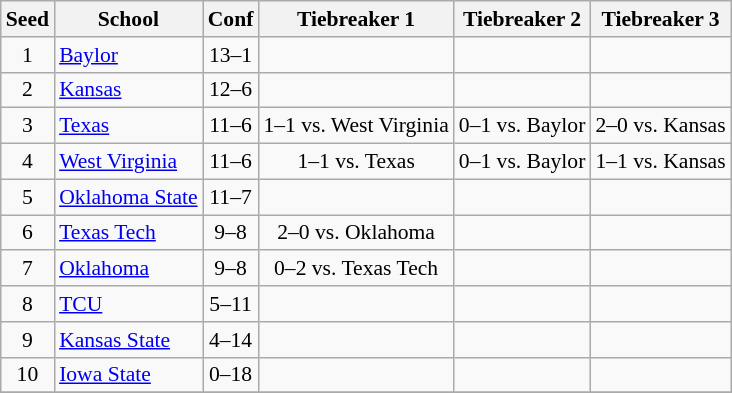<table class="wikitable" style="white-space:nowrap; font-size:90%;text-align:center">
<tr>
<th>Seed</th>
<th>School</th>
<th>Conf</th>
<th>Tiebreaker 1</th>
<th>Tiebreaker 2</th>
<th>Tiebreaker 3</th>
</tr>
<tr>
<td>1</td>
<td align=left><a href='#'>Baylor</a></td>
<td>13–1</td>
<td></td>
<td></td>
<td></td>
</tr>
<tr>
<td>2</td>
<td align=left><a href='#'>Kansas</a></td>
<td>12–6</td>
<td></td>
<td></td>
<td></td>
</tr>
<tr>
<td>3</td>
<td align=left><a href='#'>Texas</a></td>
<td>11–6</td>
<td>1–1 vs. West Virginia</td>
<td>0–1 vs. Baylor</td>
<td>2–0 vs. Kansas</td>
</tr>
<tr>
<td>4</td>
<td align=left><a href='#'>West Virginia</a></td>
<td>11–6</td>
<td>1–1 vs. Texas</td>
<td>0–1 vs. Baylor</td>
<td>1–1 vs. Kansas</td>
</tr>
<tr>
<td>5</td>
<td align=left><a href='#'>Oklahoma State</a></td>
<td>11–7</td>
<td></td>
<td></td>
<td></td>
</tr>
<tr>
<td>6</td>
<td align=left><a href='#'>Texas Tech</a></td>
<td>9–8</td>
<td>2–0 vs. Oklahoma</td>
<td></td>
<td></td>
</tr>
<tr>
<td>7</td>
<td align=left><a href='#'>Oklahoma</a></td>
<td>9–8</td>
<td>0–2 vs. Texas Tech</td>
<td></td>
<td></td>
</tr>
<tr>
<td>8</td>
<td align=left><a href='#'>TCU</a></td>
<td>5–11</td>
<td></td>
<td></td>
<td></td>
</tr>
<tr>
<td>9</td>
<td align=left><a href='#'>Kansas State</a></td>
<td>4–14</td>
<td></td>
<td></td>
<td></td>
</tr>
<tr>
<td>10</td>
<td align=left><a href='#'>Iowa State</a></td>
<td>0–18</td>
<td></td>
<td></td>
<td></td>
</tr>
<tr>
</tr>
</table>
